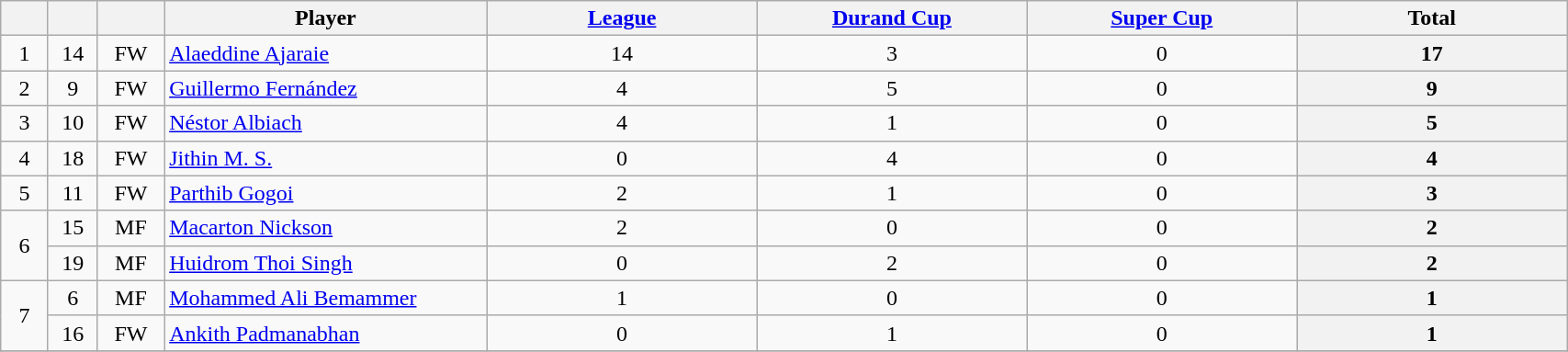<table class="wikitable sortable" style=text-align:center;width:90%>
<tr>
<th width=15></th>
<th width=15></th>
<th width=15></th>
<th width=145>Player</th>
<th width=120><a href='#'>League</a></th>
<th width=120><a href='#'>Durand Cup</a></th>
<th width=120><a href='#'>Super Cup</a></th>
<th width=120>Total</th>
</tr>
<tr>
<td>1</td>
<td>14</td>
<td>FW</td>
<td align="left"> <a href='#'>Alaeddine Ajaraie</a></td>
<td>14</td>
<td>3</td>
<td>0</td>
<th>17</th>
</tr>
<tr>
<td>2</td>
<td>9</td>
<td>FW</td>
<td align="left"> <a href='#'>Guillermo Fernández</a></td>
<td>4</td>
<td>5</td>
<td>0</td>
<th>9</th>
</tr>
<tr>
<td>3</td>
<td>10</td>
<td>FW</td>
<td align="left"> <a href='#'>Néstor Albiach</a></td>
<td>4</td>
<td>1</td>
<td>0</td>
<th>5</th>
</tr>
<tr>
<td>4</td>
<td>18</td>
<td>FW</td>
<td align="left"> <a href='#'>Jithin M. S.</a></td>
<td>0</td>
<td>4</td>
<td>0</td>
<th>4</th>
</tr>
<tr>
<td>5</td>
<td>11</td>
<td>FW</td>
<td align="left"> <a href='#'>Parthib Gogoi</a></td>
<td>2</td>
<td>1</td>
<td>0</td>
<th>3</th>
</tr>
<tr>
<td rowspan="2">6</td>
<td>15</td>
<td>MF</td>
<td align="left"> <a href='#'>Macarton Nickson</a></td>
<td>2</td>
<td>0</td>
<td>0</td>
<th>2</th>
</tr>
<tr>
<td>19</td>
<td>MF</td>
<td align="left"> <a href='#'>Huidrom Thoi Singh</a></td>
<td>0</td>
<td>2</td>
<td>0</td>
<th>2</th>
</tr>
<tr>
<td rowspan="2">7</td>
<td>6</td>
<td>MF</td>
<td align="left"> <a href='#'>Mohammed Ali Bemammer</a></td>
<td>1</td>
<td>0</td>
<td>0</td>
<th>1</th>
</tr>
<tr>
<td>16</td>
<td>FW</td>
<td align="left"> <a href='#'>Ankith Padmanabhan</a></td>
<td>0</td>
<td>1</td>
<td>0</td>
<th>1</th>
</tr>
<tr>
</tr>
</table>
